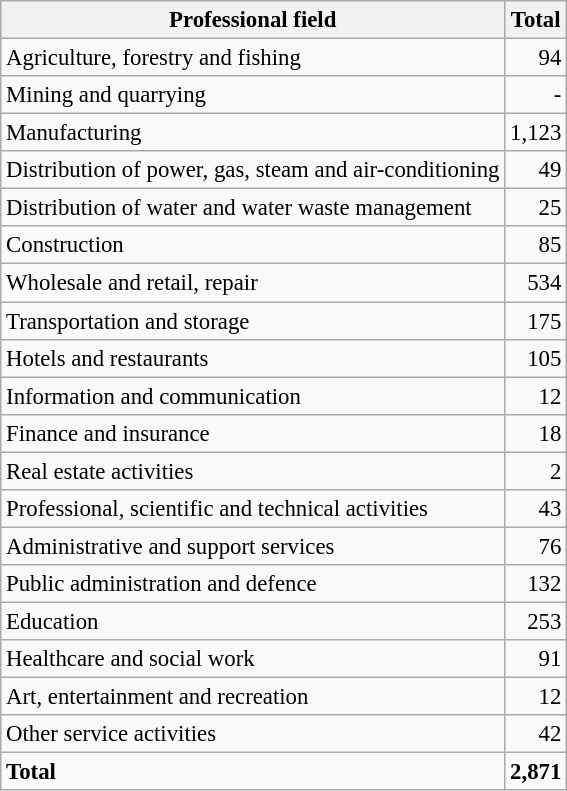<table class="wikitable sortable" style="font-size:95%;">
<tr>
<th>Professional field</th>
<th>Total</th>
</tr>
<tr>
<td>Agriculture, forestry and fishing</td>
<td align="right">94</td>
</tr>
<tr>
<td>Mining and quarrying</td>
<td align="right">-</td>
</tr>
<tr>
<td>Manufacturing</td>
<td align="right">1,123</td>
</tr>
<tr>
<td>Distribution of power, gas, steam and air-conditioning</td>
<td align="right">49</td>
</tr>
<tr>
<td>Distribution of water and water waste management</td>
<td align="right">25</td>
</tr>
<tr>
<td>Construction</td>
<td align="right">85</td>
</tr>
<tr>
<td>Wholesale and retail, repair</td>
<td align="right">534</td>
</tr>
<tr>
<td>Transportation and storage</td>
<td align="right">175</td>
</tr>
<tr>
<td>Hotels and restaurants</td>
<td align="right">105</td>
</tr>
<tr>
<td>Information and communication</td>
<td align="right">12</td>
</tr>
<tr>
<td>Finance and insurance</td>
<td align="right">18</td>
</tr>
<tr>
<td>Real estate activities</td>
<td align="right">2</td>
</tr>
<tr>
<td>Professional, scientific and technical activities</td>
<td align="right">43</td>
</tr>
<tr>
<td>Administrative and support services</td>
<td align="right">76</td>
</tr>
<tr>
<td>Public administration and defence</td>
<td align="right">132</td>
</tr>
<tr>
<td>Education</td>
<td align="right">253</td>
</tr>
<tr>
<td>Healthcare and social work</td>
<td align="right">91</td>
</tr>
<tr>
<td>Art, entertainment and recreation</td>
<td align="right">12</td>
</tr>
<tr>
<td>Other service activities</td>
<td align="right">42</td>
</tr>
<tr class="sortbottom">
<td><strong>Total</strong></td>
<td align="right"><strong>2,871</strong></td>
</tr>
</table>
